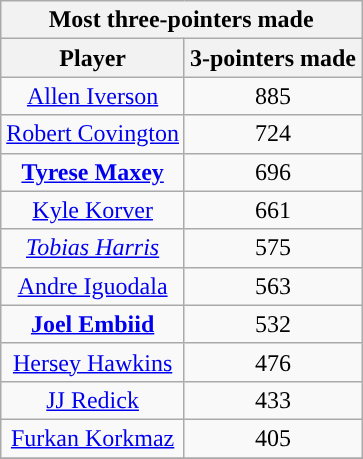<table class="wikitable sortable" style="text-align:center">
<tr>
<th colspan="2" style="text-align:center; ">Most three-pointers made</th>
</tr>
<tr>
<th style="text-align:center; ">Player</th>
<th style="text-align:center; ">3-pointers made</th>
</tr>
<tr>
<td><a href='#'>Allen Iverson</a></td>
<td>885</td>
</tr>
<tr>
<td><a href='#'>Robert Covington</a></td>
<td>724</td>
</tr>
<tr>
<td><strong><a href='#'>Tyrese Maxey</a></strong></td>
<td>696</td>
</tr>
<tr>
<td><a href='#'>Kyle Korver</a></td>
<td>661</td>
</tr>
<tr>
<td><em><a href='#'>Tobias Harris</a></em></td>
<td>575</td>
</tr>
<tr>
<td><a href='#'>Andre Iguodala</a></td>
<td>563</td>
</tr>
<tr>
<td><strong><a href='#'>Joel Embiid</a></strong></td>
<td>532</td>
</tr>
<tr>
<td><a href='#'>Hersey Hawkins</a></td>
<td>476</td>
</tr>
<tr>
<td><a href='#'>JJ Redick</a></td>
<td>433</td>
</tr>
<tr>
<td><a href='#'>Furkan Korkmaz</a></td>
<td>405</td>
</tr>
<tr>
</tr>
</table>
